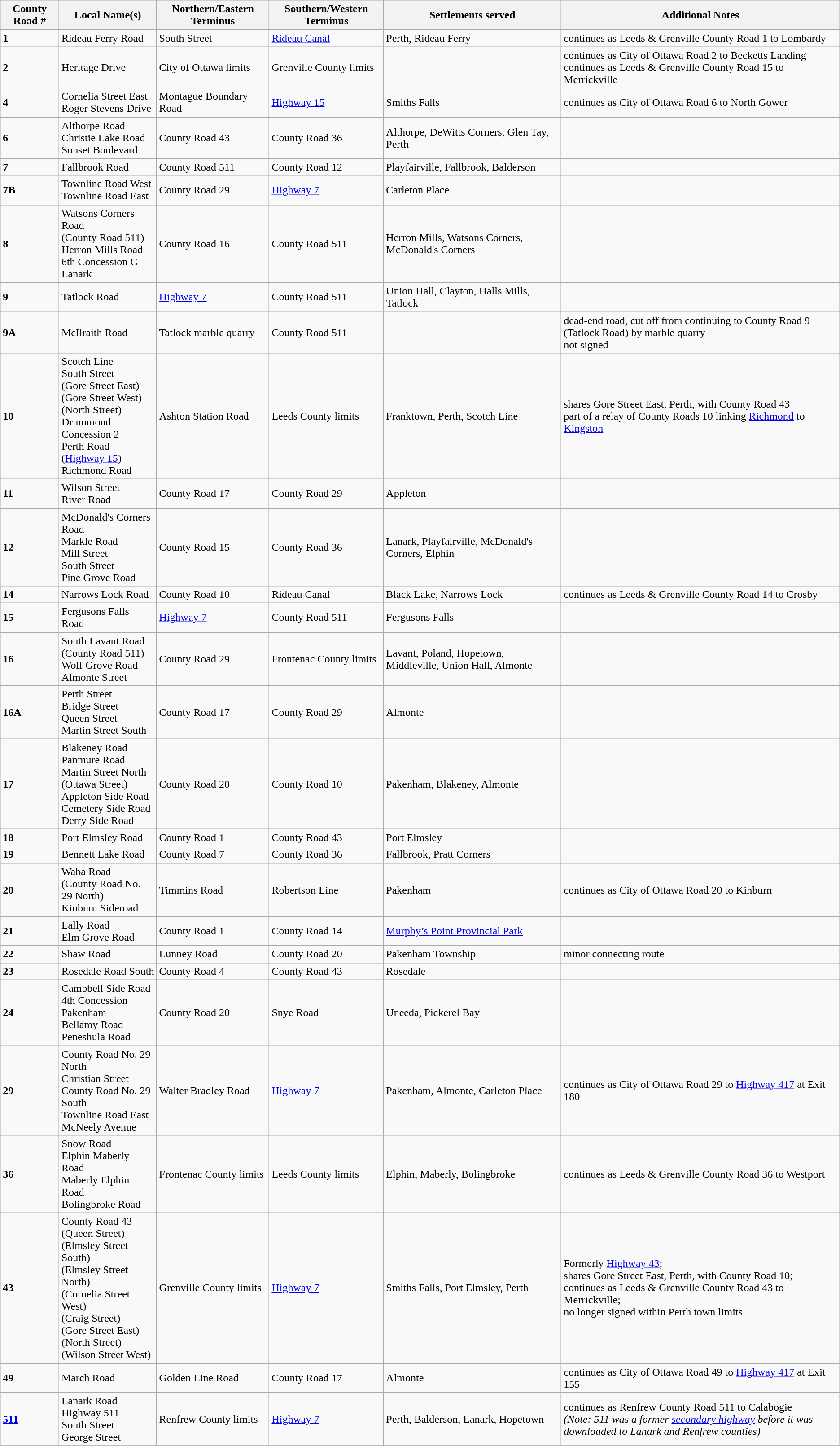<table class="wikitable">
<tr>
<th>County Road #</th>
<th>Local Name(s)</th>
<th>Northern/Eastern Terminus</th>
<th>Southern/Western Terminus</th>
<th>Settlements served</th>
<th>Additional Notes</th>
</tr>
<tr>
<td><strong>1</strong></td>
<td>Rideau Ferry Road</td>
<td>South Street</td>
<td><a href='#'>Rideau Canal</a></td>
<td>Perth, Rideau Ferry</td>
<td>continues as Leeds & Grenville County Road 1 to Lombardy</td>
</tr>
<tr>
<td><strong>2</strong></td>
<td>Heritage Drive</td>
<td>City of Ottawa limits</td>
<td>Grenville County limits</td>
<td></td>
<td>continues as City of Ottawa Road 2 to Becketts Landing<br>continues as Leeds & Grenville County Road 15 to Merrickville</td>
</tr>
<tr>
<td><strong>4</strong></td>
<td>Cornelia Street East<br>Roger Stevens Drive</td>
<td>Montague Boundary Road</td>
<td><a href='#'>Highway 15</a></td>
<td>Smiths Falls</td>
<td>continues as City of Ottawa Road 6 to North Gower</td>
</tr>
<tr>
<td><strong>6</strong></td>
<td>Althorpe Road<br>Christie Lake Road<br>Sunset Boulevard</td>
<td>County Road 43</td>
<td>County Road 36</td>
<td>Althorpe, DeWitts Corners, Glen Tay, Perth</td>
<td></td>
</tr>
<tr>
<td><strong>7</strong></td>
<td>Fallbrook Road</td>
<td>County Road 511</td>
<td>County Road 12</td>
<td>Playfairville, Fallbrook, Balderson</td>
<td></td>
</tr>
<tr>
<td><strong>7B</strong></td>
<td>Townline Road West<br>Townline Road East</td>
<td>County Road 29</td>
<td><a href='#'>Highway 7</a></td>
<td>Carleton Place</td>
<td></td>
</tr>
<tr>
<td><strong>8</strong></td>
<td>Watsons Corners Road<br>(County Road 511)<br>Herron Mills Road<br>6th Concession C Lanark</td>
<td>County Road 16</td>
<td>County Road 511</td>
<td>Herron Mills, Watsons Corners, McDonald's Corners</td>
<td></td>
</tr>
<tr>
<td><strong>9</strong></td>
<td>Tatlock Road</td>
<td><a href='#'>Highway 7</a></td>
<td>County Road 511</td>
<td>Union Hall, Clayton, Halls Mills, Tatlock</td>
<td></td>
</tr>
<tr>
<td><strong>9A</strong></td>
<td>McIlraith Road</td>
<td>Tatlock marble quarry</td>
<td>County Road 511</td>
<td></td>
<td>dead-end road, cut off from continuing to County Road 9 (Tatlock Road) by marble quarry<br>not signed</td>
</tr>
<tr>
<td><strong>10</strong></td>
<td>Scotch Line<br>South Street<br>(Gore Street East)<br>(Gore Street West)<br>(North Street)<br>Drummond Concession 2<br>Perth Road<br>(<a href='#'>Highway 15</a>)<br>Richmond Road</td>
<td>Ashton Station Road</td>
<td>Leeds County limits</td>
<td>Franktown, Perth, Scotch Line</td>
<td>shares Gore Street East, Perth, with County Road 43<br>part of a relay of County Roads 10 linking <a href='#'>Richmond</a> to <a href='#'>Kingston</a></td>
</tr>
<tr>
<td><strong>11</strong></td>
<td>Wilson Street<br>River Road</td>
<td>County Road 17</td>
<td>County Road 29</td>
<td>Appleton</td>
<td></td>
</tr>
<tr>
<td><strong>12</strong></td>
<td>McDonald's Corners Road<br>Markle Road<br>Mill Street<br>South Street<br>Pine Grove Road</td>
<td>County Road 15</td>
<td>County Road 36</td>
<td>Lanark, Playfairville, McDonald's Corners, Elphin</td>
<td></td>
</tr>
<tr>
<td><strong>14</strong></td>
<td>Narrows Lock Road</td>
<td>County Road 10</td>
<td>Rideau Canal</td>
<td>Black Lake, Narrows Lock</td>
<td>continues as Leeds & Grenville County Road 14 to Crosby</td>
</tr>
<tr>
<td><strong>15</strong></td>
<td>Fergusons Falls Road</td>
<td><a href='#'>Highway 7</a></td>
<td>County Road 511</td>
<td>Fergusons Falls</td>
<td></td>
</tr>
<tr>
<td><strong>16</strong></td>
<td>South Lavant Road<br>(County Road 511)<br>Wolf Grove Road<br>Almonte Street</td>
<td>County Road 29</td>
<td>Frontenac County limits</td>
<td>Lavant, Poland, Hopetown, Middleville, Union Hall, Almonte</td>
<td></td>
</tr>
<tr>
<td><strong>16A</strong></td>
<td>Perth Street<br>Bridge Street<br>Queen Street<br>Martin Street South</td>
<td>County Road 17</td>
<td>County Road 29</td>
<td>Almonte</td>
<td></td>
</tr>
<tr>
<td><strong>17</strong></td>
<td>Blakeney Road<br>Panmure Road<br>Martin Street North<br>(Ottawa Street)<br>Appleton Side Road<br>Cemetery Side Road<br>Derry Side Road</td>
<td>County Road 20</td>
<td>County Road 10</td>
<td>Pakenham, Blakeney, Almonte</td>
<td></td>
</tr>
<tr>
<td><strong>18</strong></td>
<td>Port Elmsley Road</td>
<td>County Road 1</td>
<td>County Road 43</td>
<td>Port Elmsley</td>
<td></td>
</tr>
<tr>
<td><strong>19</strong></td>
<td>Bennett Lake Road</td>
<td>County Road 7</td>
<td>County Road 36</td>
<td>Fallbrook, Pratt Corners</td>
<td></td>
</tr>
<tr>
<td><strong>20</strong></td>
<td>Waba Road<br>(County Road No. 29 North)<br>Kinburn Sideroad</td>
<td>Timmins Road</td>
<td>Robertson Line</td>
<td>Pakenham</td>
<td>continues as City of Ottawa Road 20 to Kinburn</td>
</tr>
<tr>
<td><strong>21</strong></td>
<td>Lally Road<br>Elm Grove Road</td>
<td>County Road 1</td>
<td>County Road 14</td>
<td><a href='#'>Murphy’s Point Provincial Park</a></td>
<td></td>
</tr>
<tr>
<td><strong>22</strong></td>
<td>Shaw Road</td>
<td>Lunney Road</td>
<td>County Road 20</td>
<td>Pakenham Township</td>
<td>minor connecting route</td>
</tr>
<tr>
<td><strong>23</strong></td>
<td>Rosedale Road South</td>
<td>County Road 4</td>
<td>County Road 43</td>
<td>Rosedale</td>
<td></td>
</tr>
<tr>
<td><strong>24</strong></td>
<td>Campbell Side Road<br>4th Concession Pakenham<br>Bellamy Road<br>Peneshula Road</td>
<td>County Road 20</td>
<td>Snye Road</td>
<td>Uneeda, Pickerel Bay</td>
<td></td>
</tr>
<tr>
<td><strong>29</strong></td>
<td>County Road No. 29 North<br>Christian Street<br>County Road No. 29 South<br>Townline Road East<br>McNeely Avenue</td>
<td>Walter Bradley Road</td>
<td><a href='#'>Highway 7</a></td>
<td>Pakenham, Almonte, Carleton Place</td>
<td>continues as City of Ottawa Road 29 to <a href='#'>Highway 417</a> at Exit 180</td>
</tr>
<tr>
<td><strong>36</strong></td>
<td>Snow Road<br>Elphin Maberly Road<br>Maberly Elphin Road<br>Bolingbroke Road</td>
<td>Frontenac County limits</td>
<td>Leeds County limits</td>
<td>Elphin, Maberly, Bolingbroke</td>
<td>continues as Leeds & Grenville County Road 36 to Westport</td>
</tr>
<tr>
<td><strong>43</strong></td>
<td>County Road 43<br>(Queen Street)<br>(Elmsley Street South)<br>(Elmsley Street North)<br>(Cornelia Street West)<br>(Craig Street)<br>(Gore Street East)<br>(North Street)<br>(Wilson Street West)</td>
<td>Grenville County limits</td>
<td><a href='#'>Highway 7</a></td>
<td>Smiths Falls, Port Elmsley, Perth</td>
<td>Formerly <a href='#'>Highway 43</a>;<br> shares Gore Street East, Perth, with County Road 10;<br>continues as Leeds & Grenville County Road 43 to Merrickville;<br>no longer signed within Perth town limits</td>
</tr>
<tr>
<td><strong>49</strong></td>
<td>March Road</td>
<td>Golden Line Road</td>
<td>County Road 17</td>
<td>Almonte</td>
<td>continues as City of Ottawa Road 49 to <a href='#'>Highway 417</a> at Exit 155</td>
</tr>
<tr>
<td><strong><a href='#'>511</a></strong></td>
<td>Lanark Road<br>Highway 511<br>South Street<br>George Street</td>
<td>Renfrew County limits</td>
<td><a href='#'>Highway 7</a></td>
<td>Perth, Balderson, Lanark, Hopetown</td>
<td>continues as Renfrew County Road 511 to Calabogie<br><em>(Note: 511 was a former <a href='#'>secondary highway</a> before it was downloaded to Lanark and Renfrew counties)</em></td>
</tr>
<tr>
</tr>
</table>
